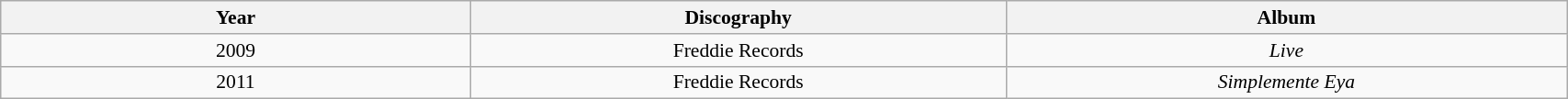<table class="wikitable" width="90%" style="font-size:90%;">
<tr>
<th width="30%">Year</th>
<th>Discography</th>
<th>Album</th>
</tr>
<tr align="center">
<td>2009</td>
<td>Freddie Records</td>
<td><em>Live</em></td>
</tr>
<tr align="center">
<td>2011</td>
<td>Freddie Records</td>
<td><em>Simplemente Eya</em></td>
</tr>
</table>
